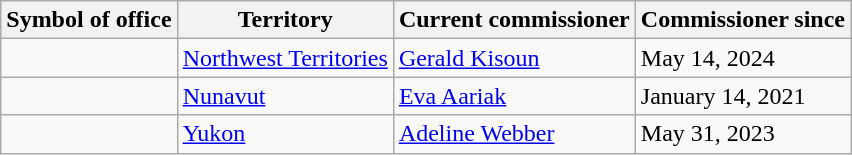<table class="wikitable">
<tr>
<th>Symbol of office</th>
<th>Territory</th>
<th>Current commissioner</th>
<th>Commissioner since</th>
</tr>
<tr>
<td style="text-align:center;"></td>
<td><a href='#'>Northwest Territories</a></td>
<td><a href='#'>Gerald Kisoun</a></td>
<td>May 14, 2024</td>
</tr>
<tr>
<td style="text-align:center;"></td>
<td><a href='#'>Nunavut</a></td>
<td><a href='#'>Eva Aariak</a></td>
<td>January 14, 2021</td>
</tr>
<tr>
<td style="text-align:center;"></td>
<td><a href='#'>Yukon</a></td>
<td><a href='#'>Adeline Webber</a></td>
<td>May 31, 2023</td>
</tr>
</table>
